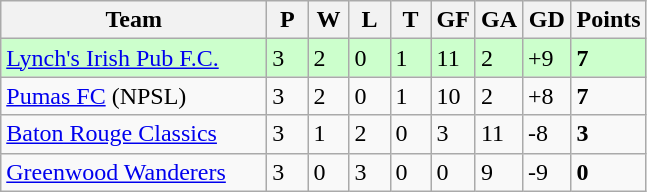<table class="wikitable">
<tr>
<th width="170">Team</th>
<th width="20">P</th>
<th width="20">W</th>
<th width="20">L</th>
<th width="20">T</th>
<th width="20">GF</th>
<th width="20">GA</th>
<th width="25">GD</th>
<th>Points</th>
</tr>
<tr bgcolor=#ccffcc>
<td><a href='#'>Lynch's Irish Pub F.C.</a></td>
<td>3</td>
<td>2</td>
<td>0</td>
<td>1</td>
<td>11</td>
<td>2</td>
<td>+9</td>
<td><strong>7</strong></td>
</tr>
<tr>
<td><a href='#'>Pumas FC</a> (NPSL)</td>
<td>3</td>
<td>2</td>
<td>0</td>
<td>1</td>
<td>10</td>
<td>2</td>
<td>+8</td>
<td><strong>7</strong></td>
</tr>
<tr>
<td><a href='#'>Baton Rouge Classics</a></td>
<td>3</td>
<td>1</td>
<td>2</td>
<td>0</td>
<td>3</td>
<td>11</td>
<td>-8</td>
<td><strong>3</strong></td>
</tr>
<tr>
<td><a href='#'>Greenwood Wanderers</a></td>
<td>3</td>
<td>0</td>
<td>3</td>
<td>0</td>
<td>0</td>
<td>9</td>
<td>-9</td>
<td><strong>0</strong></td>
</tr>
</table>
